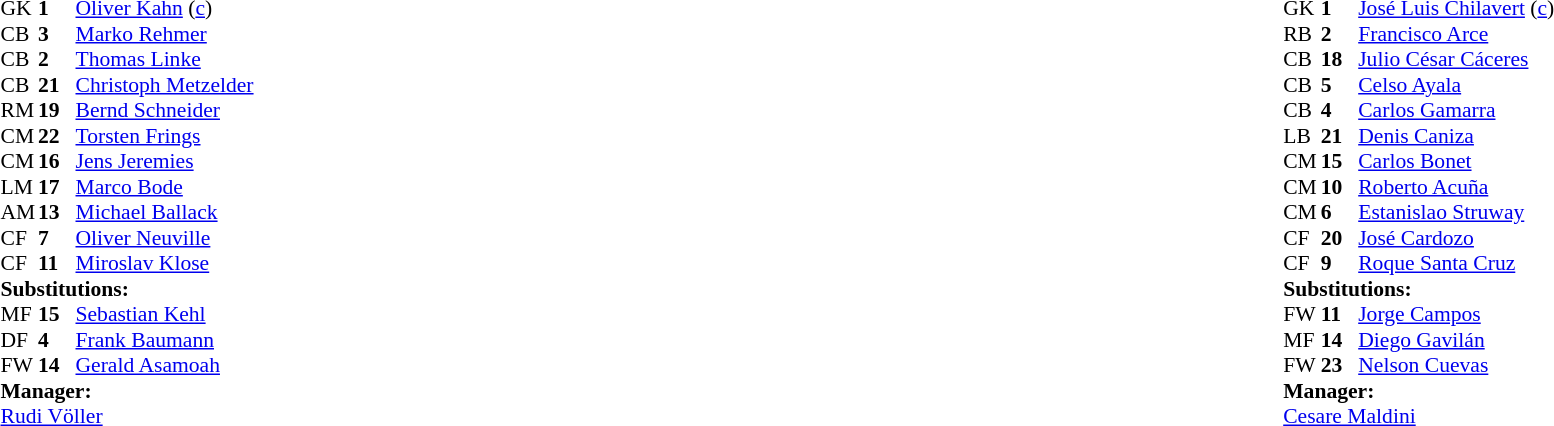<table width="100%">
<tr>
<td valign="top" width="50%"><br><table style="font-size: 90%" cellspacing="0" cellpadding="0">
<tr>
<th width="25"></th>
<th width="25"></th>
</tr>
<tr>
<td>GK</td>
<td><strong>1</strong></td>
<td><a href='#'>Oliver Kahn</a> (<a href='#'>c</a>)</td>
</tr>
<tr>
<td>CB</td>
<td><strong>3</strong></td>
<td><a href='#'>Marko Rehmer</a></td>
<td></td>
<td></td>
</tr>
<tr>
<td>CB</td>
<td><strong>2</strong></td>
<td><a href='#'>Thomas Linke</a></td>
</tr>
<tr>
<td>CB</td>
<td><strong>21</strong></td>
<td><a href='#'>Christoph Metzelder</a></td>
<td></td>
<td></td>
</tr>
<tr>
<td>RM</td>
<td><strong>19</strong></td>
<td><a href='#'>Bernd Schneider</a></td>
<td></td>
</tr>
<tr>
<td>CM</td>
<td><strong>22</strong></td>
<td><a href='#'>Torsten Frings</a></td>
</tr>
<tr>
<td>CM</td>
<td><strong>16</strong></td>
<td><a href='#'>Jens Jeremies</a></td>
</tr>
<tr>
<td>LM</td>
<td><strong>17</strong></td>
<td><a href='#'>Marco Bode</a></td>
</tr>
<tr>
<td>AM</td>
<td><strong>13</strong></td>
<td><a href='#'>Michael Ballack</a></td>
<td></td>
</tr>
<tr>
<td>CF</td>
<td><strong>7</strong></td>
<td><a href='#'>Oliver Neuville</a></td>
<td></td>
<td></td>
</tr>
<tr>
<td>CF</td>
<td><strong>11</strong></td>
<td><a href='#'>Miroslav Klose</a></td>
</tr>
<tr>
<td colspan=3><strong>Substitutions:</strong></td>
</tr>
<tr>
<td>MF</td>
<td><strong>15</strong></td>
<td><a href='#'>Sebastian Kehl</a></td>
<td></td>
<td></td>
</tr>
<tr>
<td>DF</td>
<td><strong>4</strong></td>
<td><a href='#'>Frank Baumann</a></td>
<td></td>
<td></td>
</tr>
<tr>
<td>FW</td>
<td><strong>14</strong></td>
<td><a href='#'>Gerald Asamoah</a></td>
<td></td>
<td></td>
</tr>
<tr>
<td colspan=3><strong>Manager:</strong></td>
</tr>
<tr>
<td colspan="4"><a href='#'>Rudi Völler</a></td>
</tr>
</table>
</td>
<td></td>
<td valign="top" width="50%"><br><table style="font-size: 90%" cellspacing="0" cellpadding="0" align="center">
<tr>
<th width="25"></th>
<th width="25"></th>
</tr>
<tr>
<td>GK</td>
<td><strong>1</strong></td>
<td><a href='#'>José Luis Chilavert</a> (<a href='#'>c</a>)</td>
</tr>
<tr>
<td>RB</td>
<td><strong>2</strong></td>
<td><a href='#'>Francisco Arce</a></td>
</tr>
<tr>
<td>CB</td>
<td><strong>18</strong></td>
<td><a href='#'>Julio César Cáceres</a></td>
</tr>
<tr>
<td>CB</td>
<td><strong>5</strong></td>
<td><a href='#'>Celso Ayala</a></td>
</tr>
<tr>
<td>CB</td>
<td><strong>4</strong></td>
<td><a href='#'>Carlos Gamarra</a></td>
</tr>
<tr>
<td>LB</td>
<td><strong>21</strong></td>
<td><a href='#'>Denis Caniza</a></td>
</tr>
<tr>
<td>CM</td>
<td><strong>15</strong></td>
<td><a href='#'>Carlos Bonet</a></td>
<td></td>
<td></td>
</tr>
<tr>
<td>CM</td>
<td><strong>10</strong></td>
<td><a href='#'>Roberto Acuña</a></td>
<td></td>
</tr>
<tr>
<td>CM</td>
<td><strong>6</strong></td>
<td><a href='#'>Estanislao Struway</a></td>
<td></td>
<td></td>
</tr>
<tr>
<td>CF</td>
<td><strong>20</strong></td>
<td><a href='#'>José Cardozo</a></td>
<td></td>
</tr>
<tr>
<td>CF</td>
<td><strong>9</strong></td>
<td><a href='#'>Roque Santa Cruz</a></td>
<td></td>
<td></td>
</tr>
<tr>
<td colspan=3><strong>Substitutions:</strong></td>
</tr>
<tr>
<td>FW</td>
<td><strong>11</strong></td>
<td><a href='#'>Jorge Campos</a></td>
<td></td>
<td></td>
</tr>
<tr>
<td>MF</td>
<td><strong>14</strong></td>
<td><a href='#'>Diego Gavilán</a></td>
<td></td>
<td></td>
</tr>
<tr>
<td>FW</td>
<td><strong>23</strong></td>
<td><a href='#'>Nelson Cuevas</a></td>
<td></td>
<td></td>
</tr>
<tr>
<td colspan=3><strong>Manager:</strong></td>
</tr>
<tr>
<td colspan="4"> <a href='#'>Cesare Maldini</a></td>
</tr>
</table>
</td>
</tr>
</table>
